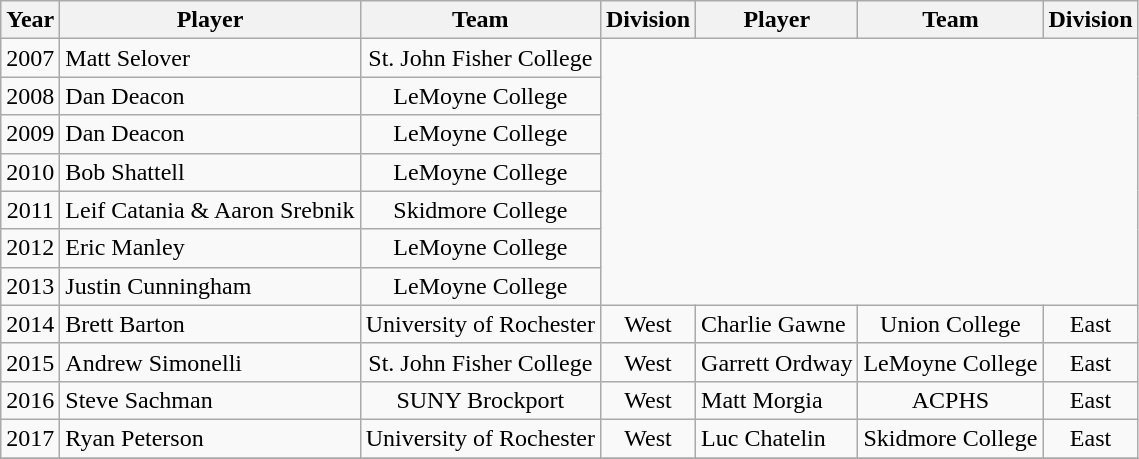<table class="wikitable sortable">
<tr>
<th>Year</th>
<th>Player</th>
<th>Team</th>
<th>Division</th>
<th>Player</th>
<th>Team</th>
<th>Division</th>
</tr>
<tr>
<td align=center>2007</td>
<td>Matt Selover</td>
<td align=center>St. John Fisher College</td>
</tr>
<tr>
<td align=center>2008</td>
<td>Dan Deacon</td>
<td align=center>LeMoyne College</td>
</tr>
<tr>
<td align=center>2009</td>
<td>Dan Deacon</td>
<td align=center>LeMoyne College</td>
</tr>
<tr>
<td align=center>2010</td>
<td>Bob Shattell</td>
<td align=center>LeMoyne College</td>
</tr>
<tr>
<td align=center>2011</td>
<td>Leif Catania & Aaron Srebnik</td>
<td align=center>Skidmore College</td>
</tr>
<tr>
<td align=center>2012</td>
<td>Eric Manley</td>
<td align=center>LeMoyne College</td>
</tr>
<tr>
<td align=center>2013</td>
<td>Justin Cunningham</td>
<td align=center>LeMoyne College</td>
</tr>
<tr>
<td align=center>2014</td>
<td>Brett Barton</td>
<td align=center>University of Rochester</td>
<td align=center>West</td>
<td>Charlie Gawne</td>
<td align=center>Union College</td>
<td align=center>East</td>
</tr>
<tr>
<td align=center>2015</td>
<td>Andrew Simonelli</td>
<td align=center>St. John Fisher College</td>
<td align=center>West</td>
<td>Garrett Ordway</td>
<td align=center>LeMoyne College</td>
<td align=center>East</td>
</tr>
<tr>
<td align=center>2016</td>
<td>Steve Sachman</td>
<td align=center>SUNY Brockport</td>
<td align=center>West</td>
<td>Matt Morgia</td>
<td align=center>ACPHS</td>
<td align=center>East</td>
</tr>
<tr>
<td align=center>2017</td>
<td>Ryan Peterson</td>
<td align=center>University of Rochester</td>
<td align=center>West</td>
<td>Luc Chatelin</td>
<td align=center>Skidmore College</td>
<td align=center>East</td>
</tr>
<tr>
</tr>
</table>
